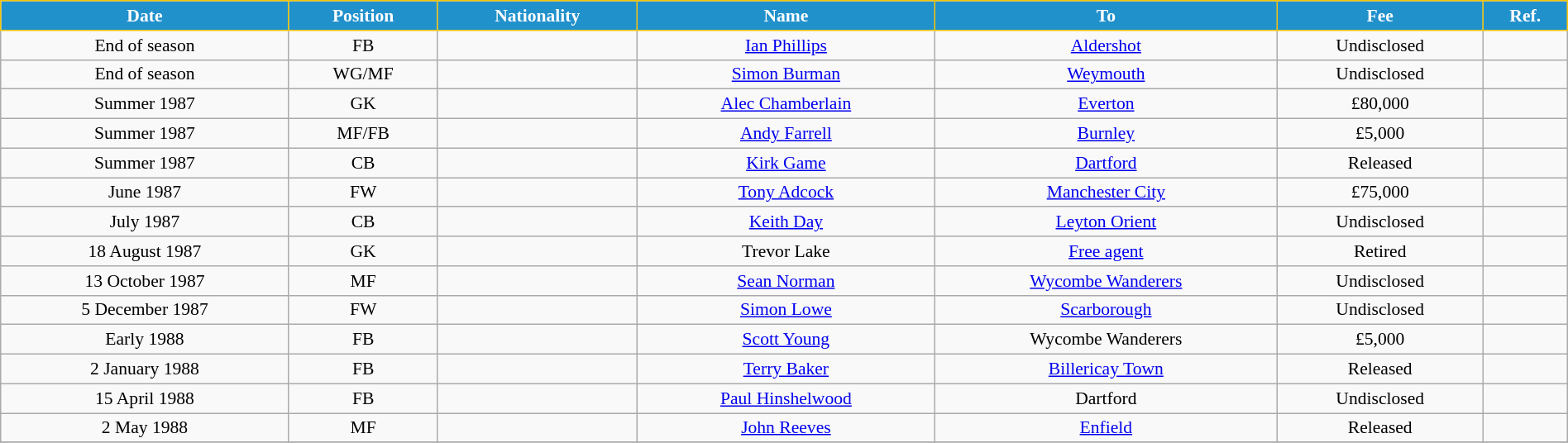<table class="wikitable" style="text-align:center; font-size:90%; width:100%;">
<tr>
<th style="background:#2191CC; color:white; border:1px solid #F7C408; text-align:center;">Date</th>
<th style="background:#2191CC; color:white; border:1px solid #F7C408; text-align:center;">Position</th>
<th style="background:#2191CC; color:white; border:1px solid #F7C408; text-align:center;">Nationality</th>
<th style="background:#2191CC; color:white; border:1px solid #F7C408; text-align:center;">Name</th>
<th style="background:#2191CC; color:white; border:1px solid #F7C408; text-align:center;">To</th>
<th style="background:#2191CC; color:white; border:1px solid #F7C408; text-align:center;">Fee</th>
<th style="background:#2191CC; color:white; border:1px solid #F7C408; text-align:center;">Ref.</th>
</tr>
<tr>
<td>End of season</td>
<td>FB</td>
<td></td>
<td><a href='#'>Ian Phillips</a></td>
<td> <a href='#'>Aldershot</a></td>
<td>Undisclosed</td>
<td></td>
</tr>
<tr>
<td>End of season</td>
<td>WG/MF</td>
<td></td>
<td><a href='#'>Simon Burman</a></td>
<td> <a href='#'>Weymouth</a></td>
<td>Undisclosed</td>
<td></td>
</tr>
<tr>
<td>Summer 1987</td>
<td>GK</td>
<td></td>
<td><a href='#'>Alec Chamberlain</a></td>
<td> <a href='#'>Everton</a></td>
<td>£80,000</td>
<td></td>
</tr>
<tr>
<td>Summer 1987</td>
<td>MF/FB</td>
<td></td>
<td><a href='#'>Andy Farrell</a></td>
<td> <a href='#'>Burnley</a></td>
<td>£5,000</td>
<td></td>
</tr>
<tr>
<td>Summer 1987</td>
<td>CB</td>
<td></td>
<td><a href='#'>Kirk Game</a></td>
<td> <a href='#'>Dartford</a></td>
<td>Released</td>
<td></td>
</tr>
<tr>
<td>June 1987</td>
<td>FW</td>
<td></td>
<td><a href='#'>Tony Adcock</a></td>
<td> <a href='#'>Manchester City</a></td>
<td>£75,000</td>
<td></td>
</tr>
<tr>
<td>July 1987</td>
<td>CB</td>
<td></td>
<td><a href='#'>Keith Day</a></td>
<td> <a href='#'>Leyton Orient</a></td>
<td>Undisclosed</td>
<td></td>
</tr>
<tr>
<td>18 August 1987</td>
<td>GK</td>
<td></td>
<td>Trevor Lake</td>
<td><a href='#'>Free agent</a></td>
<td>Retired</td>
<td></td>
</tr>
<tr>
<td>13 October 1987</td>
<td>MF</td>
<td></td>
<td><a href='#'>Sean Norman</a></td>
<td> <a href='#'>Wycombe Wanderers</a></td>
<td>Undisclosed</td>
<td></td>
</tr>
<tr>
<td>5 December 1987</td>
<td>FW</td>
<td></td>
<td><a href='#'>Simon Lowe</a></td>
<td> <a href='#'>Scarborough</a></td>
<td>Undisclosed</td>
<td></td>
</tr>
<tr>
<td>Early 1988</td>
<td>FB</td>
<td></td>
<td><a href='#'>Scott Young</a></td>
<td> Wycombe Wanderers</td>
<td>£5,000</td>
<td></td>
</tr>
<tr>
<td>2 January 1988</td>
<td>FB</td>
<td></td>
<td><a href='#'>Terry Baker</a></td>
<td> <a href='#'>Billericay Town</a></td>
<td>Released</td>
<td></td>
</tr>
<tr>
<td>15 April 1988</td>
<td>FB</td>
<td></td>
<td><a href='#'>Paul Hinshelwood</a></td>
<td> Dartford</td>
<td>Undisclosed</td>
<td></td>
</tr>
<tr>
<td>2 May 1988</td>
<td>MF</td>
<td></td>
<td><a href='#'>John Reeves</a></td>
<td> <a href='#'>Enfield</a></td>
<td>Released</td>
<td></td>
</tr>
<tr>
</tr>
</table>
